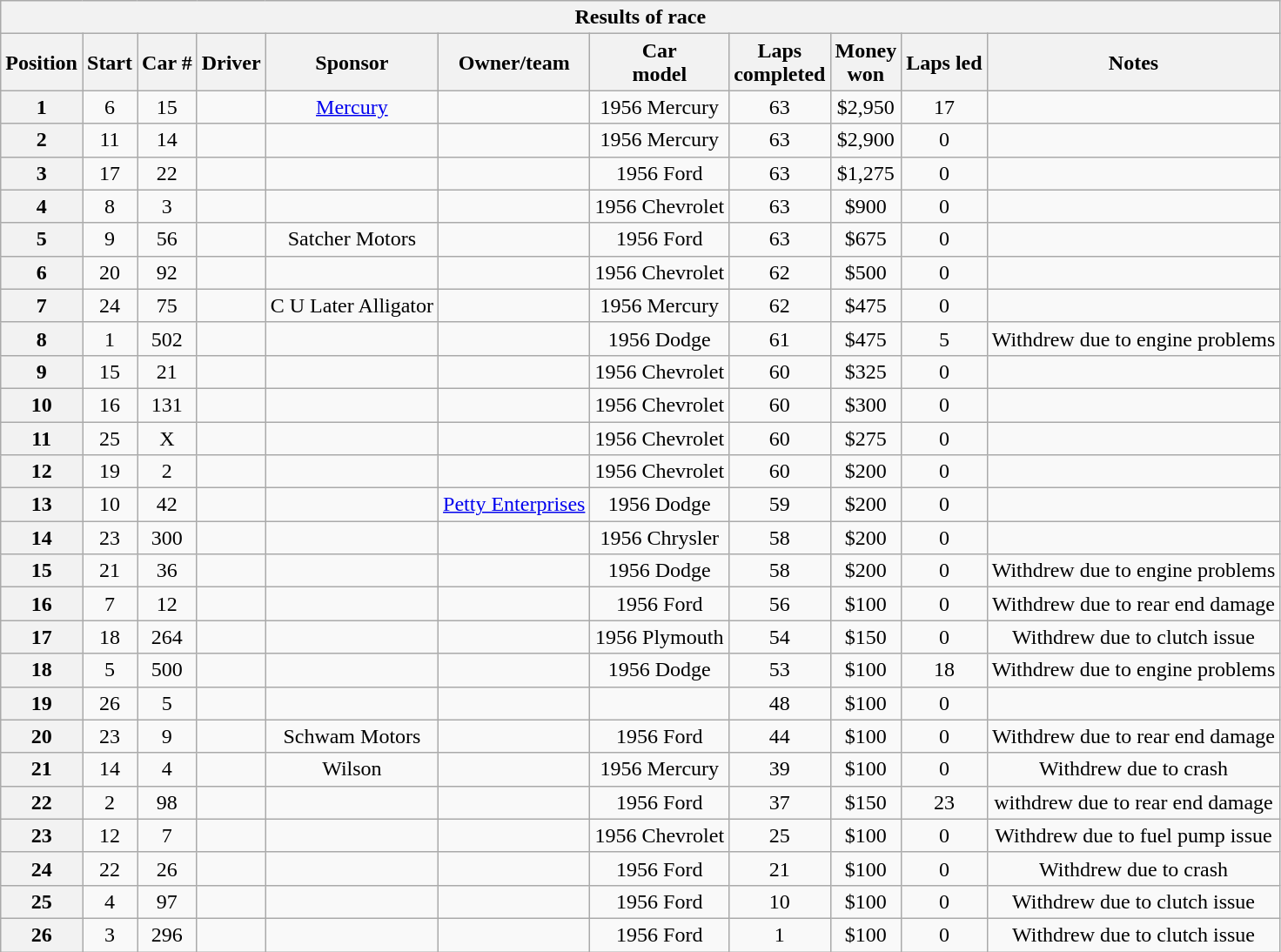<table class="wikitable sortable" style=text-align:center>
<tr>
<th colspan=11>Results of race</th>
</tr>
<tr>
<th>Position</th>
<th>Start</th>
<th>Car #</th>
<th>Driver</th>
<th>Sponsor</th>
<th>Owner/team</th>
<th>Car<br>model</th>
<th>Laps<br>completed</th>
<th>Money<br>won</th>
<th>Laps led</th>
<th class=unsortable>Notes</th>
</tr>
<tr>
<th>1</th>
<td>6</td>
<td>15</td>
<td></td>
<td><a href='#'>Mercury</a></td>
<td></td>
<td>1956 Mercury</td>
<td>63</td>
<td>$2,950</td>
<td>17</td>
<td></td>
</tr>
<tr>
<th>2</th>
<td>11</td>
<td>14</td>
<td></td>
<td></td>
<td></td>
<td>1956 Mercury</td>
<td>63</td>
<td>$2,900</td>
<td>0</td>
<td></td>
</tr>
<tr>
<th>3</th>
<td>17</td>
<td>22</td>
<td></td>
<td></td>
<td></td>
<td>1956 Ford</td>
<td>63</td>
<td>$1,275</td>
<td>0</td>
<td></td>
</tr>
<tr>
<th>4</th>
<td>8</td>
<td>3</td>
<td></td>
<td></td>
<td></td>
<td>1956 Chevrolet</td>
<td>63</td>
<td>$900</td>
<td>0</td>
<td></td>
</tr>
<tr>
<th>5</th>
<td>9</td>
<td>56</td>
<td></td>
<td>Satcher Motors</td>
<td></td>
<td>1956 Ford</td>
<td>63</td>
<td>$675</td>
<td>0</td>
<td></td>
</tr>
<tr>
<th>6</th>
<td>20</td>
<td>92</td>
<td></td>
<td></td>
<td></td>
<td>1956 Chevrolet</td>
<td>62</td>
<td>$500</td>
<td>0</td>
<td></td>
</tr>
<tr>
<th>7</th>
<td>24</td>
<td>75</td>
<td></td>
<td>C U Later Alligator</td>
<td></td>
<td>1956 Mercury</td>
<td>62</td>
<td>$475</td>
<td>0</td>
<td></td>
</tr>
<tr>
<th>8</th>
<td>1</td>
<td>502</td>
<td></td>
<td></td>
<td></td>
<td>1956 Dodge</td>
<td>61</td>
<td>$475</td>
<td>5</td>
<td>Withdrew due to engine problems</td>
</tr>
<tr>
<th>9</th>
<td>15</td>
<td>21</td>
<td></td>
<td></td>
<td></td>
<td>1956 Chevrolet</td>
<td>60</td>
<td>$325</td>
<td>0</td>
<td></td>
</tr>
<tr>
<th>10</th>
<td>16</td>
<td>131</td>
<td></td>
<td></td>
<td></td>
<td>1956 Chevrolet</td>
<td>60</td>
<td>$300</td>
<td>0</td>
<td></td>
</tr>
<tr>
<th>11</th>
<td>25</td>
<td>X</td>
<td></td>
<td></td>
<td></td>
<td>1956 Chevrolet</td>
<td>60</td>
<td>$275</td>
<td>0</td>
<td></td>
</tr>
<tr>
<th>12</th>
<td>19</td>
<td>2</td>
<td></td>
<td></td>
<td></td>
<td>1956 Chevrolet</td>
<td>60</td>
<td>$200</td>
<td>0</td>
<td></td>
</tr>
<tr>
<th>13</th>
<td>10</td>
<td>42</td>
<td></td>
<td></td>
<td><a href='#'>Petty Enterprises</a></td>
<td>1956 Dodge</td>
<td>59</td>
<td>$200</td>
<td>0</td>
<td></td>
</tr>
<tr>
<th>14</th>
<td>23</td>
<td>300</td>
<td></td>
<td></td>
<td></td>
<td>1956 Chrysler</td>
<td>58</td>
<td>$200</td>
<td>0</td>
<td></td>
</tr>
<tr>
<th>15</th>
<td>21</td>
<td>36</td>
<td></td>
<td></td>
<td></td>
<td>1956 Dodge</td>
<td>58</td>
<td>$200</td>
<td>0</td>
<td>Withdrew due to engine problems</td>
</tr>
<tr>
<th>16</th>
<td>7</td>
<td>12</td>
<td></td>
<td></td>
<td></td>
<td>1956 Ford</td>
<td>56</td>
<td>$100</td>
<td>0</td>
<td>Withdrew due to rear end damage</td>
</tr>
<tr>
<th>17</th>
<td>18</td>
<td>264</td>
<td></td>
<td></td>
<td></td>
<td>1956 Plymouth</td>
<td>54</td>
<td>$150</td>
<td>0</td>
<td>Withdrew due to clutch issue</td>
</tr>
<tr>
<th>18</th>
<td>5</td>
<td>500</td>
<td></td>
<td></td>
<td></td>
<td>1956 Dodge</td>
<td>53</td>
<td>$100</td>
<td>18</td>
<td>Withdrew due to engine problems</td>
</tr>
<tr>
<th>19</th>
<td>26</td>
<td>5</td>
<td></td>
<td></td>
<td></td>
<td></td>
<td>48</td>
<td>$100</td>
<td>0</td>
<td></td>
</tr>
<tr>
<th>20</th>
<td>23</td>
<td>9</td>
<td></td>
<td>Schwam Motors</td>
<td></td>
<td>1956 Ford</td>
<td>44</td>
<td>$100</td>
<td>0</td>
<td>Withdrew due to rear end damage</td>
</tr>
<tr>
<th>21</th>
<td>14</td>
<td>4</td>
<td></td>
<td>Wilson</td>
<td></td>
<td>1956 Mercury</td>
<td>39</td>
<td>$100</td>
<td>0</td>
<td>Withdrew due to crash</td>
</tr>
<tr>
<th>22</th>
<td>2</td>
<td>98</td>
<td></td>
<td></td>
<td></td>
<td>1956 Ford</td>
<td>37</td>
<td>$150</td>
<td>23</td>
<td>withdrew due to rear end damage</td>
</tr>
<tr>
<th>23</th>
<td>12</td>
<td>7</td>
<td></td>
<td></td>
<td></td>
<td>1956 Chevrolet</td>
<td>25</td>
<td>$100</td>
<td>0</td>
<td>Withdrew due to fuel pump issue</td>
</tr>
<tr>
<th>24</th>
<td>22</td>
<td>26</td>
<td></td>
<td></td>
<td></td>
<td>1956 Ford</td>
<td>21</td>
<td>$100</td>
<td>0</td>
<td>Withdrew due to crash</td>
</tr>
<tr>
<th>25</th>
<td>4</td>
<td>97</td>
<td></td>
<td></td>
<td></td>
<td>1956 Ford</td>
<td>10</td>
<td>$100</td>
<td>0</td>
<td>Withdrew due to clutch issue</td>
</tr>
<tr>
<th>26</th>
<td>3</td>
<td>296</td>
<td></td>
<td></td>
<td></td>
<td>1956 Ford</td>
<td>1</td>
<td>$100</td>
<td>0</td>
<td>Withdrew due to clutch issue</td>
</tr>
</table>
